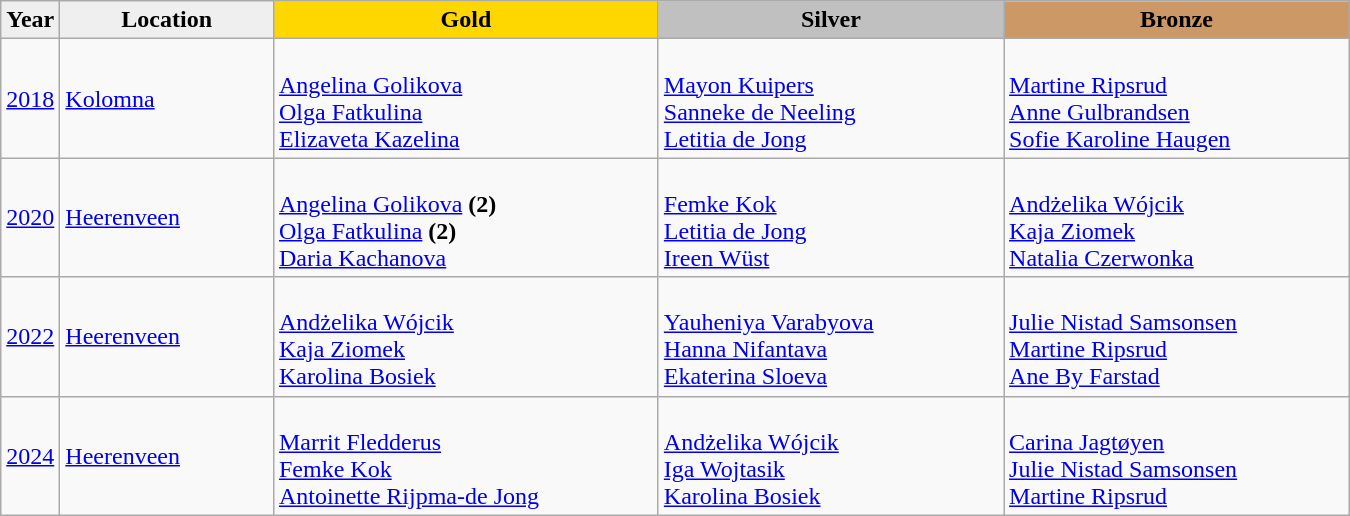<table class="wikitable sortable" style="width:900px;">
<tr>
<th style="width:3%; background:#efefef;">Year</th>
<th style="width:16%; background:#efefef;">Location</th>
<th style="width:29%; background:gold">Gold</th>
<th style="width:26%; background:silver">Silver</th>
<th style="width:26%; background:#CC9966">Bronze</th>
</tr>
<tr>
<td><a href='#'>2018</a></td>
<td><a href='#'>Kolomna</a></td>
<td><br><a href='#'>Angelina Golikova</a><br><a href='#'>Olga Fatkulina</a><br><a href='#'>Elizaveta Kazelina</a></td>
<td><br><a href='#'>Mayon Kuipers</a><br><a href='#'>Sanneke de Neeling</a><br><a href='#'>Letitia de Jong</a></td>
<td><br><a href='#'>Martine Ripsrud</a><br><a href='#'>Anne Gulbrandsen</a><br><a href='#'>Sofie Karoline Haugen</a></td>
</tr>
<tr>
<td><a href='#'>2020</a></td>
<td><a href='#'>Heerenveen</a></td>
<td><br><a href='#'>Angelina Golikova</a> <strong>(2)</strong><br><a href='#'>Olga Fatkulina</a> <strong>(2)</strong><br><a href='#'>Daria Kachanova</a></td>
<td><br><a href='#'>Femke Kok</a><br><a href='#'>Letitia de Jong</a><br><a href='#'>Ireen Wüst</a></td>
<td><br><a href='#'>Andżelika Wójcik</a><br><a href='#'>Kaja Ziomek</a><br><a href='#'>Natalia Czerwonka</a></td>
</tr>
<tr>
<td><a href='#'>2022</a></td>
<td><a href='#'>Heerenveen</a></td>
<td><br><a href='#'>Andżelika Wójcik</a><br><a href='#'>Kaja Ziomek</a><br><a href='#'>Karolina Bosiek</a></td>
<td><br><a href='#'>Yauheniya Varabyova</a><br><a href='#'>Hanna Nifantava</a><br><a href='#'>Ekaterina Sloeva</a></td>
<td><br><a href='#'>Julie Nistad Samsonsen</a><br><a href='#'>Martine Ripsrud</a><br><a href='#'>Ane By Farstad</a></td>
</tr>
<tr>
<td><a href='#'>2024</a></td>
<td><a href='#'>Heerenveen</a></td>
<td><br><a href='#'>Marrit Fledderus</a><br><a href='#'>Femke Kok</a><br><a href='#'>Antoinette Rijpma-de Jong</a></td>
<td><br><a href='#'>Andżelika Wójcik</a><br><a href='#'>Iga Wojtasik</a><br><a href='#'>Karolina Bosiek</a></td>
<td><br><a href='#'>Carina Jagtøyen</a><br><a href='#'>Julie Nistad Samsonsen</a><br><a href='#'>Martine Ripsrud</a></td>
</tr>
</table>
